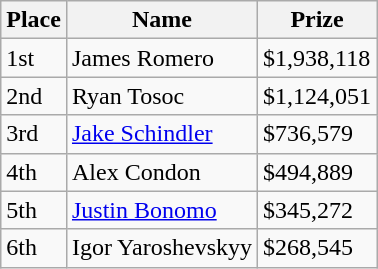<table class="wikitable">
<tr>
<th>Place</th>
<th>Name</th>
<th>Prize</th>
</tr>
<tr>
<td>1st</td>
<td> James Romero</td>
<td>$1,938,118</td>
</tr>
<tr>
<td>2nd</td>
<td> Ryan Tosoc</td>
<td>$1,124,051</td>
</tr>
<tr>
<td>3rd</td>
<td> <a href='#'>Jake Schindler</a></td>
<td>$736,579</td>
</tr>
<tr>
<td>4th</td>
<td> Alex Condon</td>
<td>$494,889</td>
</tr>
<tr>
<td>5th</td>
<td> <a href='#'>Justin Bonomo</a></td>
<td>$345,272</td>
</tr>
<tr>
<td>6th</td>
<td> Igor Yaroshevskyy</td>
<td>$268,545</td>
</tr>
</table>
